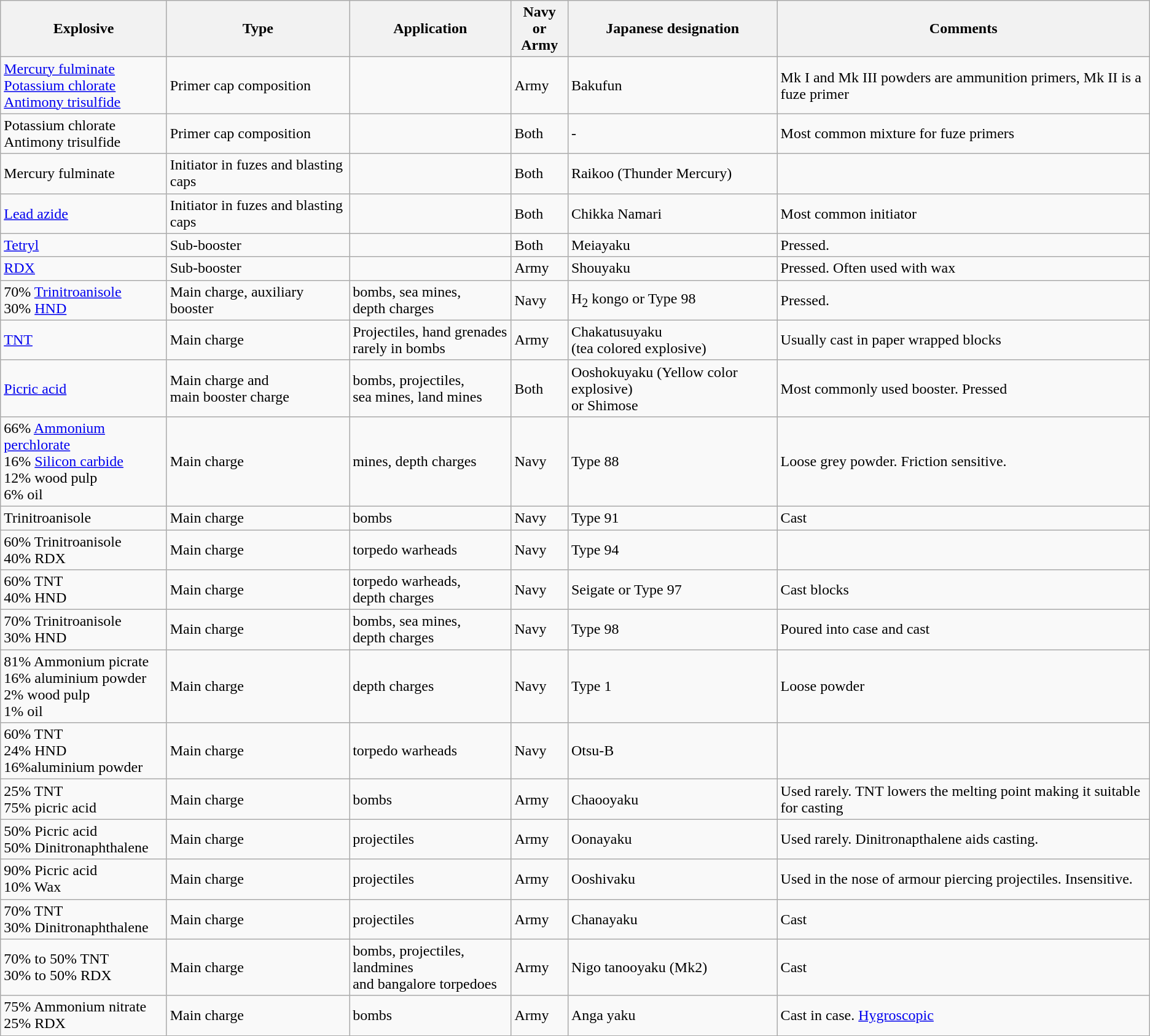<table class=wikitable>
<tr>
<th>Explosive</th>
<th>Type</th>
<th>Application</th>
<th>Navy <br> or Army</th>
<th>Japanese designation</th>
<th>Comments</th>
</tr>
<tr>
<td><a href='#'>Mercury fulminate</a><br><a href='#'>Potassium chlorate</a><br><a href='#'>Antimony trisulfide</a></td>
<td>Primer cap composition</td>
<td></td>
<td>Army</td>
<td>Bakufun</td>
<td>Mk I and Mk III powders are ammunition primers, Mk II is a fuze primer</td>
</tr>
<tr>
<td>Potassium chlorate<br>Antimony trisulfide</td>
<td>Primer cap composition</td>
<td></td>
<td>Both</td>
<td>-</td>
<td>Most common mixture for fuze primers</td>
</tr>
<tr>
<td>Mercury fulminate</td>
<td>Initiator in fuzes and blasting caps</td>
<td></td>
<td>Both</td>
<td>Raikoo (Thunder Mercury)</td>
<td></td>
</tr>
<tr>
<td><a href='#'>Lead azide</a></td>
<td>Initiator in fuzes and blasting caps</td>
<td></td>
<td>Both</td>
<td>Chikka Namari</td>
<td>Most common initiator</td>
</tr>
<tr>
<td><a href='#'>Tetryl</a></td>
<td>Sub-booster</td>
<td></td>
<td>Both</td>
<td>Meiayaku</td>
<td>Pressed.</td>
</tr>
<tr>
<td><a href='#'>RDX</a></td>
<td>Sub-booster</td>
<td></td>
<td>Army</td>
<td>Shouyaku</td>
<td>Pressed. Often used with wax</td>
</tr>
<tr>
<td>70% <a href='#'>Trinitroanisole</a><br> 30% <a href='#'>HND</a></td>
<td>Main charge, auxiliary booster</td>
<td>bombs, sea mines, <br> depth charges</td>
<td>Navy</td>
<td>H<sub>2</sub> kongo or Type 98</td>
<td>Pressed.</td>
</tr>
<tr>
<td><a href='#'>TNT</a></td>
<td>Main charge</td>
<td>Projectiles, hand grenades <br> rarely in bombs</td>
<td>Army</td>
<td>Chakatusuyaku <br>(tea colored explosive)</td>
<td>Usually cast in paper wrapped blocks</td>
</tr>
<tr>
<td><a href='#'>Picric acid</a></td>
<td>Main charge and <br> main booster charge</td>
<td>bombs, projectiles, <br> sea mines, land mines</td>
<td>Both</td>
<td>Ooshokuyaku (Yellow color explosive) <br> or Shimose</td>
<td>Most commonly used booster. Pressed</td>
</tr>
<tr>
<td>66% <a href='#'>Ammonium perchlorate</a> <br>16% <a href='#'>Silicon carbide</a> <br>12% wood pulp<br>6% oil</td>
<td>Main charge</td>
<td>mines, depth charges</td>
<td>Navy</td>
<td>Type 88</td>
<td>Loose grey powder. Friction sensitive.</td>
</tr>
<tr>
<td>Trinitroanisole</td>
<td>Main charge</td>
<td>bombs</td>
<td>Navy</td>
<td>Type 91</td>
<td>Cast</td>
</tr>
<tr>
<td>60% Trinitroanisole <br> 40% RDX</td>
<td>Main charge</td>
<td>torpedo warheads</td>
<td>Navy</td>
<td>Type 94</td>
<td></td>
</tr>
<tr>
<td>60% TNT <br>40% HND</td>
<td>Main charge</td>
<td>torpedo warheads, <br> depth charges</td>
<td>Navy</td>
<td>Seigate or Type 97</td>
<td>Cast blocks</td>
</tr>
<tr>
<td>70% Trinitroanisole <br>30% HND</td>
<td>Main charge</td>
<td>bombs, sea mines,<br> depth charges</td>
<td>Navy</td>
<td>Type 98</td>
<td>Poured into case and cast</td>
</tr>
<tr>
<td>81% Ammonium picrate<br>16% aluminium powder<br>2% wood pulp<br>1% oil</td>
<td>Main charge</td>
<td>depth charges</td>
<td>Navy</td>
<td>Type 1</td>
<td>Loose powder</td>
</tr>
<tr>
<td>60% TNT<br>24% HND<br>16%aluminium powder</td>
<td>Main charge</td>
<td>torpedo warheads</td>
<td>Navy</td>
<td>Otsu-B</td>
<td></td>
</tr>
<tr>
<td>25% TNT<br>75% picric acid</td>
<td>Main charge</td>
<td>bombs</td>
<td>Army</td>
<td>Chaooyaku</td>
<td>Used rarely. TNT lowers the melting point making it suitable for casting</td>
</tr>
<tr>
<td>50% Picric acid<br>50% Dinitronaphthalene</td>
<td>Main charge</td>
<td>projectiles</td>
<td>Army</td>
<td>Oonayaku</td>
<td>Used rarely. Dinitronapthalene aids casting.</td>
</tr>
<tr>
<td>90% Picric acid<br>10% Wax</td>
<td>Main charge</td>
<td>projectiles</td>
<td>Army</td>
<td>Ooshivaku</td>
<td>Used in the nose of armour piercing projectiles. Insensitive.</td>
</tr>
<tr>
<td>70% TNT<br>30% Dinitronaphthalene</td>
<td>Main charge</td>
<td>projectiles</td>
<td>Army</td>
<td>Chanayaku</td>
<td>Cast</td>
</tr>
<tr>
<td>70% to 50% TNT<br>30% to 50% RDX</td>
<td>Main charge</td>
<td>bombs, projectiles, landmines <br> and bangalore torpedoes</td>
<td>Army</td>
<td>Nigo tanooyaku (Mk2)</td>
<td>Cast</td>
</tr>
<tr>
<td>75% Ammonium nitrate<br>25% RDX</td>
<td>Main charge</td>
<td>bombs</td>
<td>Army</td>
<td>Anga yaku</td>
<td>Cast in case. <a href='#'>Hygroscopic</a></td>
</tr>
</table>
